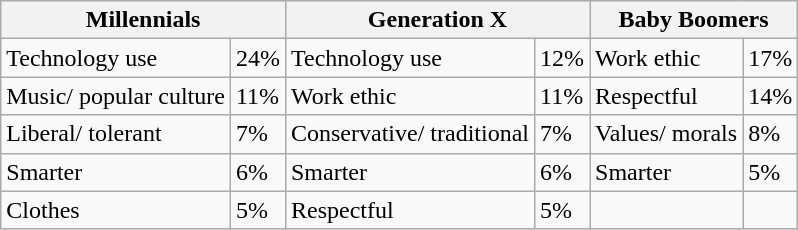<table class="wikitable">
<tr>
<th Colspan="2">Millennials</th>
<th colspan="2">Generation X</th>
<th colspan="2">Baby Boomers</th>
</tr>
<tr>
<td>Technology use</td>
<td>24%</td>
<td>Technology use</td>
<td>12%</td>
<td>Work ethic</td>
<td>17%</td>
</tr>
<tr>
<td>Music/ popular culture</td>
<td>11%</td>
<td>Work ethic</td>
<td>11%</td>
<td>Respectful</td>
<td>14%</td>
</tr>
<tr>
<td>Liberal/ tolerant</td>
<td>7%</td>
<td>Conservative/ traditional</td>
<td>7%</td>
<td>Values/ morals</td>
<td>8%</td>
</tr>
<tr>
<td>Smarter</td>
<td>6%</td>
<td>Smarter</td>
<td>6%</td>
<td>Smarter</td>
<td>5%</td>
</tr>
<tr>
<td>Clothes</td>
<td>5%</td>
<td>Respectful</td>
<td>5%</td>
<td></td>
<td></td>
</tr>
</table>
